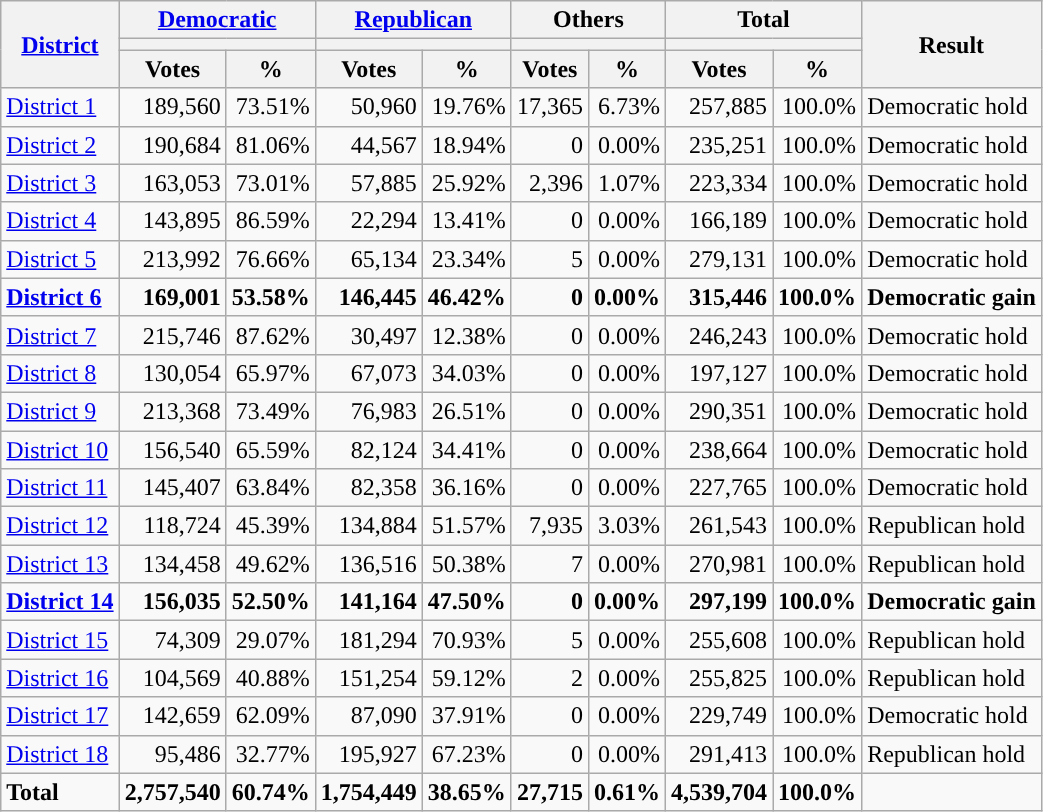<table class="wikitable plainrowheaders sortable" style="font-size:100%; text-align:right;">
<tr>
<th scope=col rowspan=3><a href='#'>District</a></th>
<th scope=col colspan=2><a href='#'>Democratic</a></th>
<th scope=col colspan=2><a href='#'>Republican</a></th>
<th scope=col colspan=2>Others</th>
<th scope=col colspan=2>Total</th>
<th scope=col rowspan=3>Result</th>
</tr>
<tr>
<th scope=col colspan=2 style="background:"></th>
<th scope=col colspan=2 style="background:"></th>
<th scope=col colspan=2></th>
<th scope=col colspan=2></th>
</tr>
<tr>
<th scope=col data-sort-type="number">Votes</th>
<th scope=col data-sort-type="number">%</th>
<th scope=col data-sort-type="number">Votes</th>
<th scope=col data-sort-type="number">%</th>
<th scope=col data-sort-type="number">Votes</th>
<th scope=col data-sort-type="number">%</th>
<th scope=col data-sort-type="number">Votes</th>
<th scope=col data-sort-type="number">%</th>
</tr>
<tr>
<td align=left><a href='#'>District 1</a></td>
<td>189,560</td>
<td>73.51%</td>
<td>50,960</td>
<td>19.76%</td>
<td>17,365</td>
<td>6.73%</td>
<td>257,885</td>
<td>100.0%</td>
<td align=left>Democratic hold</td>
</tr>
<tr>
<td align=left><a href='#'>District 2</a></td>
<td>190,684</td>
<td>81.06%</td>
<td>44,567</td>
<td>18.94%</td>
<td>0</td>
<td>0.00%</td>
<td>235,251</td>
<td>100.0%</td>
<td align=left>Democratic hold</td>
</tr>
<tr>
<td align=left><a href='#'>District 3</a></td>
<td>163,053</td>
<td>73.01%</td>
<td>57,885</td>
<td>25.92%</td>
<td>2,396</td>
<td>1.07%</td>
<td>223,334</td>
<td>100.0%</td>
<td align=left>Democratic hold</td>
</tr>
<tr>
<td align=left><a href='#'>District 4</a></td>
<td>143,895</td>
<td>86.59%</td>
<td>22,294</td>
<td>13.41%</td>
<td>0</td>
<td>0.00%</td>
<td>166,189</td>
<td>100.0%</td>
<td align=left>Democratic hold</td>
</tr>
<tr>
<td align=left><a href='#'>District 5</a></td>
<td>213,992</td>
<td>76.66%</td>
<td>65,134</td>
<td>23.34%</td>
<td>5</td>
<td>0.00%</td>
<td>279,131</td>
<td>100.0%</td>
<td align=left>Democratic hold</td>
</tr>
<tr>
<td align=left><strong><a href='#'>District 6</a></strong></td>
<td><strong>169,001</strong></td>
<td><strong>53.58%</strong></td>
<td><strong>146,445</strong></td>
<td><strong>46.42%</strong></td>
<td><strong>0</strong></td>
<td><strong>0.00%</strong></td>
<td><strong>315,446</strong></td>
<td><strong>100.0%</strong></td>
<td align=left><strong>Democratic gain</strong></td>
</tr>
<tr>
<td align=left><a href='#'>District 7</a></td>
<td>215,746</td>
<td>87.62%</td>
<td>30,497</td>
<td>12.38%</td>
<td>0</td>
<td>0.00%</td>
<td>246,243</td>
<td>100.0%</td>
<td align=left>Democratic hold</td>
</tr>
<tr>
<td align=left><a href='#'>District 8</a></td>
<td>130,054</td>
<td>65.97%</td>
<td>67,073</td>
<td>34.03%</td>
<td>0</td>
<td>0.00%</td>
<td>197,127</td>
<td>100.0%</td>
<td align=left>Democratic hold</td>
</tr>
<tr>
<td align=left><a href='#'>District 9</a></td>
<td>213,368</td>
<td>73.49%</td>
<td>76,983</td>
<td>26.51%</td>
<td>0</td>
<td>0.00%</td>
<td>290,351</td>
<td>100.0%</td>
<td align=left>Democratic hold</td>
</tr>
<tr>
<td align=left><a href='#'>District 10</a></td>
<td>156,540</td>
<td>65.59%</td>
<td>82,124</td>
<td>34.41%</td>
<td>0</td>
<td>0.00%</td>
<td>238,664</td>
<td>100.0%</td>
<td align=left>Democratic hold</td>
</tr>
<tr>
<td align=left><a href='#'>District 11</a></td>
<td>145,407</td>
<td>63.84%</td>
<td>82,358</td>
<td>36.16%</td>
<td>0</td>
<td>0.00%</td>
<td>227,765</td>
<td>100.0%</td>
<td align=left>Democratic hold</td>
</tr>
<tr>
<td align=left><a href='#'>District 12</a></td>
<td>118,724</td>
<td>45.39%</td>
<td>134,884</td>
<td>51.57%</td>
<td>7,935</td>
<td>3.03%</td>
<td>261,543</td>
<td>100.0%</td>
<td align=left>Republican hold</td>
</tr>
<tr>
<td align=left><a href='#'>District 13</a></td>
<td>134,458</td>
<td>49.62%</td>
<td>136,516</td>
<td>50.38%</td>
<td>7</td>
<td>0.00%</td>
<td>270,981</td>
<td>100.0%</td>
<td align=left>Republican hold</td>
</tr>
<tr>
<td align=left><strong><a href='#'>District 14</a></strong></td>
<td><strong>156,035</strong></td>
<td><strong>52.50%</strong></td>
<td><strong>141,164</strong></td>
<td><strong>47.50%</strong></td>
<td><strong>0</strong></td>
<td><strong>0.00%</strong></td>
<td><strong>297,199</strong></td>
<td><strong>100.0%</strong></td>
<td align=left><strong>Democratic gain</strong></td>
</tr>
<tr>
<td align=left><a href='#'>District 15</a></td>
<td>74,309</td>
<td>29.07%</td>
<td>181,294</td>
<td>70.93%</td>
<td>5</td>
<td>0.00%</td>
<td>255,608</td>
<td>100.0%</td>
<td align=left>Republican hold</td>
</tr>
<tr>
<td align=left><a href='#'>District 16</a></td>
<td>104,569</td>
<td>40.88%</td>
<td>151,254</td>
<td>59.12%</td>
<td>2</td>
<td>0.00%</td>
<td>255,825</td>
<td>100.0%</td>
<td align=left>Republican hold</td>
</tr>
<tr>
<td align=left><a href='#'>District 17</a></td>
<td>142,659</td>
<td>62.09%</td>
<td>87,090</td>
<td>37.91%</td>
<td>0</td>
<td>0.00%</td>
<td>229,749</td>
<td>100.0%</td>
<td align=left>Democratic hold</td>
</tr>
<tr>
<td align=left><a href='#'>District 18</a></td>
<td>95,486</td>
<td>32.77%</td>
<td>195,927</td>
<td>67.23%</td>
<td>0</td>
<td>0.00%</td>
<td>291,413</td>
<td>100.0%</td>
<td align=left>Republican hold</td>
</tr>
<tr class="sortbottom" style="font-weight:bold">
<td align=left>Total</td>
<td>2,757,540</td>
<td>60.74%</td>
<td>1,754,449</td>
<td>38.65%</td>
<td>27,715</td>
<td>0.61%</td>
<td>4,539,704</td>
<td>100.0%</td>
<td></td>
</tr>
</table>
